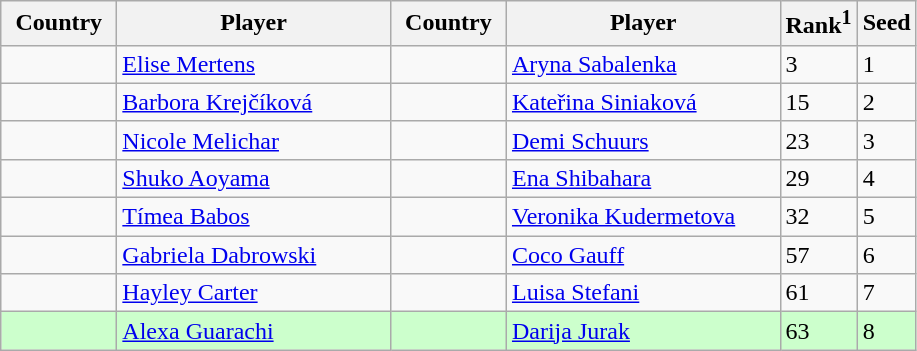<table class="sortable wikitable">
<tr>
<th width="70">Country</th>
<th width="175">Player</th>
<th width="70">Country</th>
<th width="175">Player</th>
<th>Rank<sup>1</sup></th>
<th>Seed</th>
</tr>
<tr>
<td></td>
<td><a href='#'>Elise Mertens</a></td>
<td></td>
<td><a href='#'>Aryna Sabalenka</a></td>
<td>3</td>
<td>1</td>
</tr>
<tr>
<td></td>
<td><a href='#'>Barbora Krejčíková</a></td>
<td></td>
<td><a href='#'>Kateřina Siniaková</a></td>
<td>15</td>
<td>2</td>
</tr>
<tr>
<td></td>
<td><a href='#'>Nicole Melichar</a></td>
<td></td>
<td><a href='#'>Demi Schuurs</a></td>
<td>23</td>
<td>3</td>
</tr>
<tr>
<td></td>
<td><a href='#'>Shuko Aoyama</a></td>
<td></td>
<td><a href='#'>Ena Shibahara</a></td>
<td>29</td>
<td>4</td>
</tr>
<tr>
<td></td>
<td><a href='#'>Tímea Babos</a></td>
<td></td>
<td><a href='#'>Veronika Kudermetova</a></td>
<td>32</td>
<td>5</td>
</tr>
<tr>
<td></td>
<td><a href='#'>Gabriela Dabrowski</a></td>
<td></td>
<td><a href='#'>Coco Gauff</a></td>
<td>57</td>
<td>6</td>
</tr>
<tr>
<td></td>
<td><a href='#'>Hayley Carter</a></td>
<td></td>
<td><a href='#'>Luisa Stefani</a></td>
<td>61</td>
<td>7</td>
</tr>
<tr style="background:#cfc;">
<td></td>
<td><a href='#'>Alexa Guarachi</a></td>
<td></td>
<td><a href='#'>Darija Jurak</a></td>
<td>63</td>
<td>8</td>
</tr>
</table>
